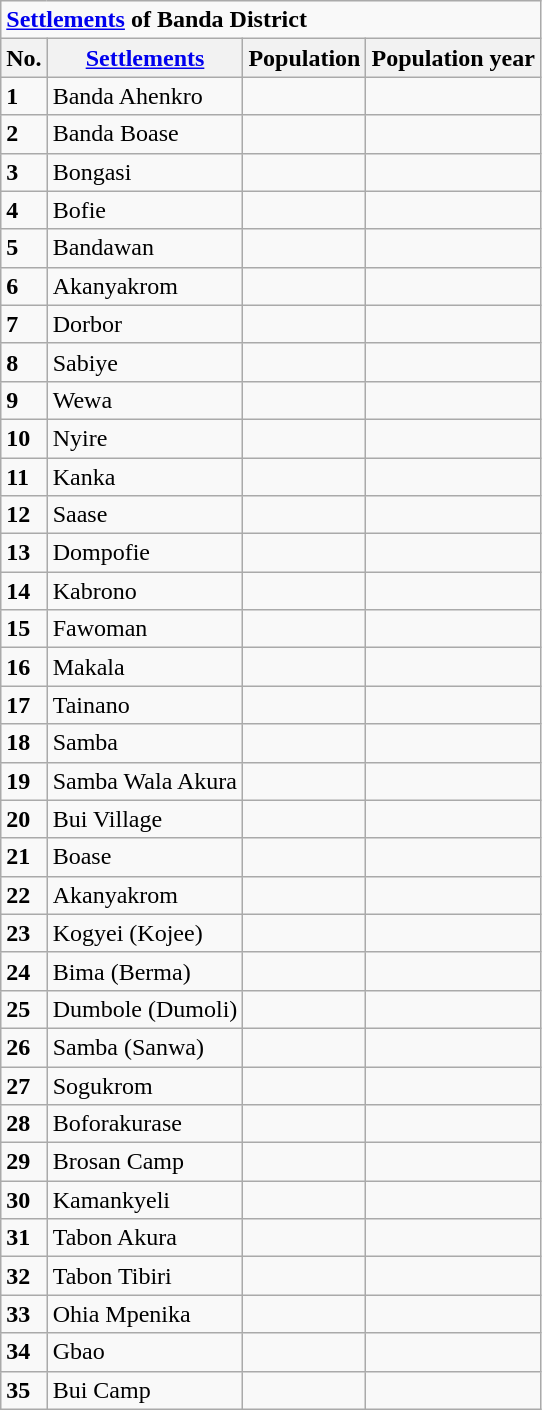<table class="wikitable sortable">
<tr>
<td colspan="4"><strong><a href='#'>Settlements</a> of Banda District</strong></td>
</tr>
<tr>
<th>No.</th>
<th><strong><a href='#'>Settlements</a></strong></th>
<th>Population</th>
<th>Population year</th>
</tr>
<tr>
<td><strong>1</strong></td>
<td>Banda Ahenkro</td>
<td></td>
<td></td>
</tr>
<tr>
<td><strong>2</strong></td>
<td>Banda Boase</td>
<td></td>
<td></td>
</tr>
<tr>
<td><strong>3</strong></td>
<td>Bongasi</td>
<td></td>
<td></td>
</tr>
<tr>
<td><strong>4</strong></td>
<td>Bofie</td>
<td></td>
<td></td>
</tr>
<tr>
<td><strong>5</strong></td>
<td>Bandawan</td>
<td></td>
<td></td>
</tr>
<tr>
<td><strong>6</strong></td>
<td>Akanyakrom</td>
<td></td>
<td></td>
</tr>
<tr>
<td><strong>7</strong></td>
<td>Dorbor</td>
<td></td>
<td></td>
</tr>
<tr>
<td><strong>8</strong></td>
<td>Sabiye</td>
<td></td>
<td></td>
</tr>
<tr>
<td><strong>9</strong></td>
<td>Wewa</td>
<td></td>
<td></td>
</tr>
<tr>
<td><strong>10</strong></td>
<td>Nyire</td>
<td></td>
<td></td>
</tr>
<tr>
<td><strong>11</strong></td>
<td>Kanka</td>
<td></td>
<td></td>
</tr>
<tr>
<td><strong>12</strong></td>
<td>Saase</td>
<td></td>
<td></td>
</tr>
<tr>
<td><strong>13</strong></td>
<td>Dompofie</td>
<td></td>
<td></td>
</tr>
<tr>
<td><strong>14</strong></td>
<td>Kabrono</td>
<td></td>
<td></td>
</tr>
<tr>
<td><strong>15</strong></td>
<td>Fawoman</td>
<td></td>
<td></td>
</tr>
<tr>
<td><strong>16</strong></td>
<td>Makala</td>
<td></td>
<td></td>
</tr>
<tr>
<td><strong>17</strong></td>
<td>Tainano</td>
<td></td>
<td></td>
</tr>
<tr>
<td><strong>18</strong></td>
<td>Samba</td>
<td></td>
<td></td>
</tr>
<tr>
<td><strong>19</strong></td>
<td>Samba Wala Akura</td>
<td></td>
<td></td>
</tr>
<tr>
<td><strong>20</strong></td>
<td>Bui Village</td>
<td></td>
<td></td>
</tr>
<tr>
<td><strong>21</strong></td>
<td>Boase</td>
<td></td>
<td></td>
</tr>
<tr>
<td><strong>22</strong></td>
<td>Akanyakrom</td>
<td></td>
<td></td>
</tr>
<tr>
<td><strong>23</strong></td>
<td>Kogyei (Kojee)</td>
<td></td>
<td></td>
</tr>
<tr>
<td><strong>24</strong></td>
<td>Bima (Berma)</td>
<td></td>
<td></td>
</tr>
<tr>
<td><strong>25</strong></td>
<td>Dumbole (Dumoli)</td>
<td></td>
<td></td>
</tr>
<tr>
<td><strong>26</strong></td>
<td>Samba (Sanwa)</td>
<td></td>
<td></td>
</tr>
<tr>
<td><strong>27</strong></td>
<td>Sogukrom</td>
<td></td>
<td></td>
</tr>
<tr>
<td><strong>28</strong></td>
<td>Boforakurase</td>
<td></td>
<td></td>
</tr>
<tr>
<td><strong>29</strong></td>
<td>Brosan Camp</td>
<td></td>
<td></td>
</tr>
<tr>
<td><strong>30</strong></td>
<td>Kamankyeli</td>
<td></td>
<td></td>
</tr>
<tr>
<td><strong>31</strong></td>
<td>Tabon Akura</td>
<td></td>
<td></td>
</tr>
<tr>
<td><strong>32</strong></td>
<td>Tabon Tibiri</td>
<td></td>
<td></td>
</tr>
<tr>
<td><strong>33</strong></td>
<td>Ohia Mpenika</td>
<td></td>
<td></td>
</tr>
<tr>
<td><strong>34</strong></td>
<td>Gbao</td>
<td></td>
<td></td>
</tr>
<tr>
<td><strong>35</strong></td>
<td>Bui Camp</td>
<td></td>
<td></td>
</tr>
</table>
